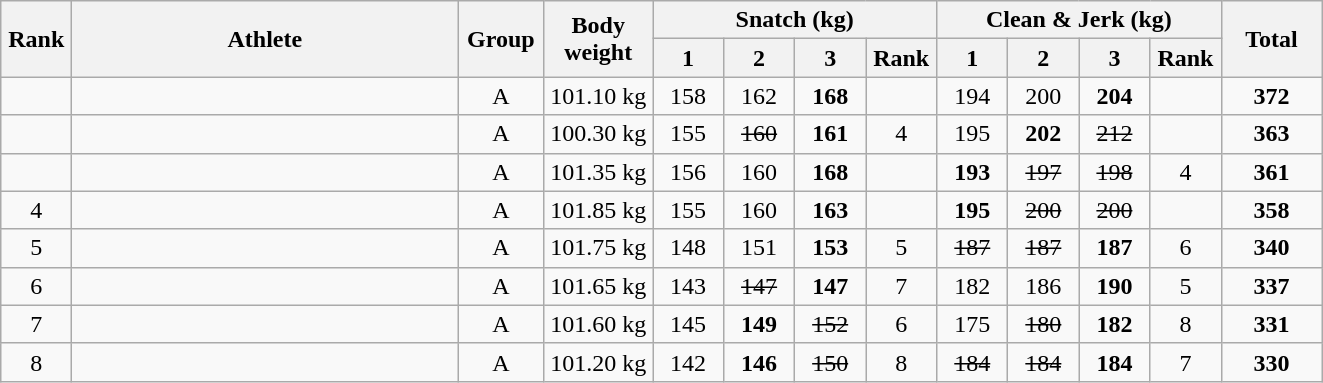<table class = "wikitable" style="text-align:center;">
<tr>
<th rowspan=2 width=40>Rank</th>
<th rowspan=2 width=250>Athlete</th>
<th rowspan=2 width=50>Group</th>
<th rowspan=2 width=65>Body weight</th>
<th colspan=4>Snatch (kg)</th>
<th colspan=4>Clean & Jerk (kg)</th>
<th rowspan=2 width=60>Total</th>
</tr>
<tr>
<th width=40>1</th>
<th width=40>2</th>
<th width=40>3</th>
<th width=40>Rank</th>
<th width=40>1</th>
<th width=40>2</th>
<th width=40>3</th>
<th width=40>Rank</th>
</tr>
<tr>
<td></td>
<td align=left></td>
<td>A</td>
<td>101.10 kg</td>
<td>158</td>
<td>162</td>
<td><strong>168</strong></td>
<td></td>
<td>194</td>
<td>200</td>
<td><strong>204</strong></td>
<td></td>
<td><strong>372</strong></td>
</tr>
<tr>
<td></td>
<td align=left></td>
<td>A</td>
<td>100.30 kg</td>
<td>155</td>
<td><s>160</s></td>
<td><strong>161</strong></td>
<td>4</td>
<td>195</td>
<td><strong>202</strong></td>
<td><s>212</s></td>
<td></td>
<td><strong>363</strong></td>
</tr>
<tr>
<td></td>
<td align=left></td>
<td>A</td>
<td>101.35 kg</td>
<td>156</td>
<td>160</td>
<td><strong>168</strong></td>
<td></td>
<td><strong>193</strong></td>
<td><s>197</s></td>
<td><s>198</s></td>
<td>4</td>
<td><strong>361</strong></td>
</tr>
<tr>
<td>4</td>
<td align=left></td>
<td>A</td>
<td>101.85 kg</td>
<td>155</td>
<td>160</td>
<td><strong>163</strong></td>
<td></td>
<td><strong>195</strong></td>
<td><s>200</s></td>
<td><s>200</s></td>
<td></td>
<td><strong>358</strong></td>
</tr>
<tr>
<td>5</td>
<td align=left></td>
<td>A</td>
<td>101.75 kg</td>
<td>148</td>
<td>151</td>
<td><strong>153</strong></td>
<td>5</td>
<td><s>187</s></td>
<td><s>187</s></td>
<td><strong>187</strong></td>
<td>6</td>
<td><strong>340</strong></td>
</tr>
<tr>
<td>6</td>
<td align=left></td>
<td>A</td>
<td>101.65 kg</td>
<td>143</td>
<td><s>147</s></td>
<td><strong>147</strong></td>
<td>7</td>
<td>182</td>
<td>186</td>
<td><strong>190</strong></td>
<td>5</td>
<td><strong>337</strong></td>
</tr>
<tr>
<td>7</td>
<td align=left></td>
<td>A</td>
<td>101.60 kg</td>
<td>145</td>
<td><strong>149</strong></td>
<td><s>152</s></td>
<td>6</td>
<td>175</td>
<td><s>180</s></td>
<td><strong>182</strong></td>
<td>8</td>
<td><strong>331</strong></td>
</tr>
<tr>
<td>8</td>
<td align=left></td>
<td>A</td>
<td>101.20 kg</td>
<td>142</td>
<td><strong>146</strong></td>
<td><s>150</s></td>
<td>8</td>
<td><s>184</s></td>
<td><s>184</s></td>
<td><strong>184</strong></td>
<td>7</td>
<td><strong>330</strong></td>
</tr>
</table>
